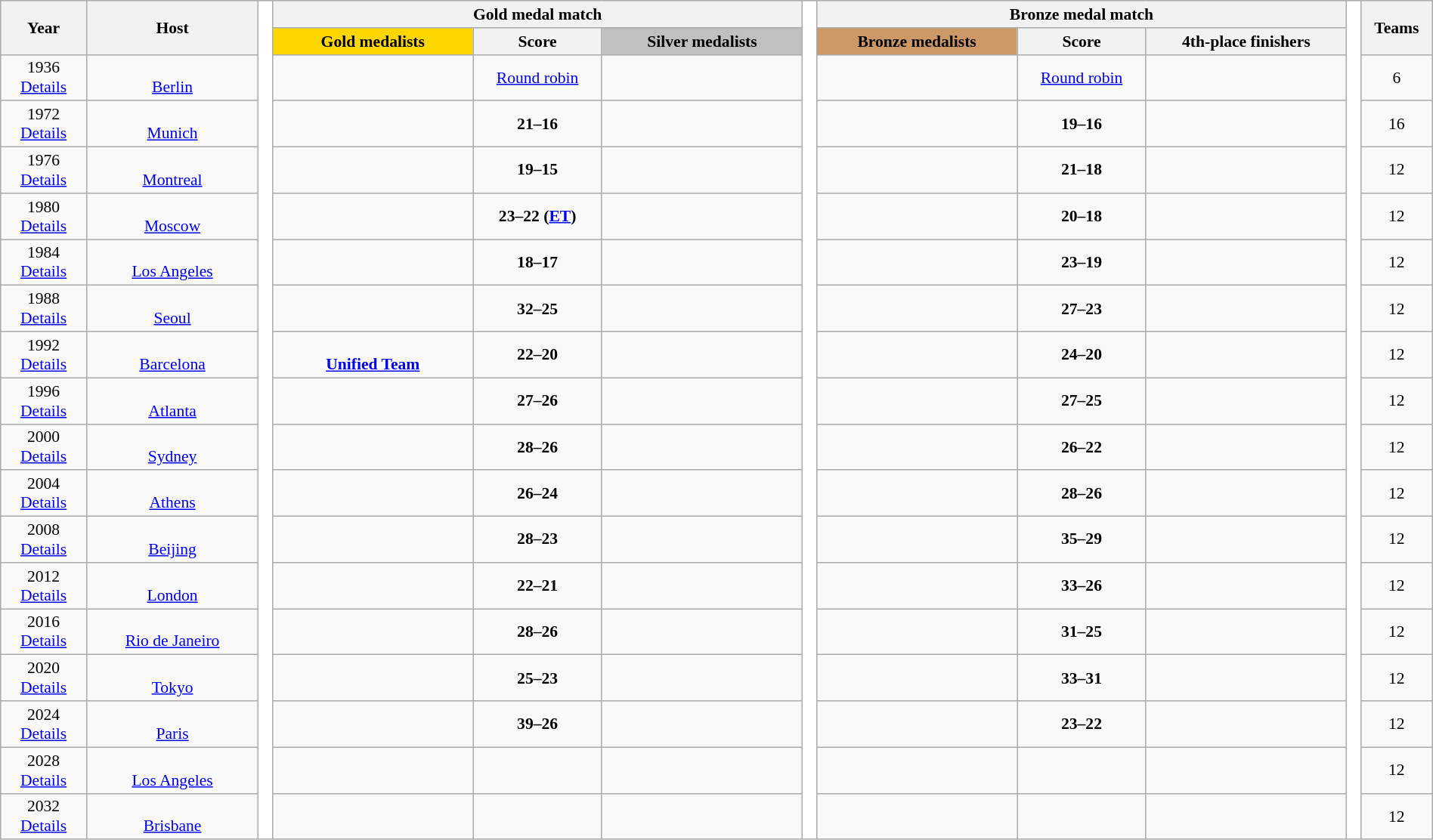<table class="wikitable" style="font-size:90%; width: 100%; text-align: center;">
<tr>
<th rowspan="2" style="width: 6%;">Year</th>
<th rowspan="2" style="width: 12%;">Host</th>
<th rowspan="19" style="width: 1%; background-color: #ffffff;"></th>
<th colspan="3">Gold medal match</th>
<th rowspan="19" style="width: 1%; background-color: #ffffff;"></th>
<th colspan="3">Bronze medal match</th>
<th rowspan="19" style="width: 1%; background-color: #ffffff;"></th>
<th rowspan="2" style="width: 5%;">Teams</th>
</tr>
<tr>
<th style="width: 14%; background-color: gold;">Gold medalists</th>
<th style="width: 9%;">Score</th>
<th style="width: 14%; background-color: silver;">Silver medalists</th>
<th style="width: 14%; background-color: #cc9966;">Bronze medalists</th>
<th style="width: 9%;">Score</th>
<th style="width: 14%;">4th-place finishers</th>
</tr>
<tr>
<td>1936<br><a href='#'>Details</a></td>
<td><br><a href='#'>Berlin</a></td>
<td><strong></strong></td>
<td><a href='#'>Round robin</a></td>
<td></td>
<td></td>
<td><a href='#'>Round robin</a></td>
<td></td>
<td>6</td>
</tr>
<tr>
<td>1972<br><a href='#'>Details</a></td>
<td><br><a href='#'>Munich</a></td>
<td><strong></strong></td>
<td><strong>21–16</strong></td>
<td></td>
<td></td>
<td><strong>19–16</strong></td>
<td></td>
<td>16</td>
</tr>
<tr>
<td>1976<br><a href='#'>Details</a></td>
<td><br><a href='#'>Montreal</a></td>
<td><strong></strong></td>
<td><strong>19–15</strong></td>
<td></td>
<td></td>
<td><strong>21–18</strong></td>
<td></td>
<td>12</td>
</tr>
<tr>
<td>1980<br><a href='#'>Details</a></td>
<td><br><a href='#'>Moscow</a></td>
<td><strong></strong></td>
<td><strong>23–22 (<a href='#'>ET</a>)</strong></td>
<td></td>
<td></td>
<td><strong>20–18</strong></td>
<td></td>
<td>12</td>
</tr>
<tr>
<td>1984<br><a href='#'>Details</a></td>
<td><br><a href='#'>Los Angeles</a></td>
<td><strong></strong></td>
<td><strong>18–17</strong></td>
<td></td>
<td></td>
<td><strong>23–19</strong></td>
<td></td>
<td>12</td>
</tr>
<tr>
<td>1988<br><a href='#'>Details</a></td>
<td><br><a href='#'>Seoul</a></td>
<td><strong></strong></td>
<td><strong>32–25</strong></td>
<td></td>
<td></td>
<td><strong>27–23</strong></td>
<td></td>
<td>12</td>
</tr>
<tr>
<td>1992<br><a href='#'>Details</a></td>
<td><br><a href='#'>Barcelona</a></td>
<td><strong><br><a href='#'>Unified Team</a></strong></td>
<td><strong>22–20</strong></td>
<td></td>
<td></td>
<td><strong>24–20</strong></td>
<td></td>
<td>12</td>
</tr>
<tr>
<td>1996<br><a href='#'>Details</a></td>
<td><br><a href='#'>Atlanta</a></td>
<td><strong></strong></td>
<td><strong>27–26</strong></td>
<td></td>
<td></td>
<td><strong>27–25</strong></td>
<td></td>
<td>12</td>
</tr>
<tr>
<td>2000<br><a href='#'>Details</a></td>
<td><br><a href='#'>Sydney</a></td>
<td><strong></strong></td>
<td><strong>28–26</strong></td>
<td></td>
<td></td>
<td><strong>26–22</strong></td>
<td></td>
<td>12</td>
</tr>
<tr>
<td>2004<br><a href='#'>Details</a></td>
<td><br><a href='#'>Athens</a></td>
<td><strong></strong></td>
<td><strong>26–24</strong></td>
<td></td>
<td></td>
<td><strong>28–26</strong></td>
<td></td>
<td>12</td>
</tr>
<tr>
<td>2008<br><a href='#'>Details</a></td>
<td><br><a href='#'>Beijing</a></td>
<td><strong></strong></td>
<td><strong>28–23</strong></td>
<td></td>
<td></td>
<td><strong>35–29</strong></td>
<td></td>
<td>12</td>
</tr>
<tr>
<td>2012<br><a href='#'>Details</a></td>
<td><br><a href='#'>London</a></td>
<td><strong></strong></td>
<td><strong>22–21</strong></td>
<td></td>
<td></td>
<td><strong>33–26</strong></td>
<td></td>
<td>12</td>
</tr>
<tr>
<td>2016<br><a href='#'>Details</a></td>
<td><br><a href='#'>Rio de Janeiro</a></td>
<td><strong></strong></td>
<td><strong>28–26</strong></td>
<td></td>
<td></td>
<td><strong>31–25</strong></td>
<td></td>
<td>12</td>
</tr>
<tr>
<td>2020<br><a href='#'>Details</a></td>
<td><br><a href='#'>Tokyo</a></td>
<td><strong></strong></td>
<td><strong>25–23</strong></td>
<td></td>
<td></td>
<td><strong>33–31</strong></td>
<td></td>
<td>12</td>
</tr>
<tr>
<td>2024<br><a href='#'>Details</a></td>
<td><br><a href='#'>Paris</a></td>
<td><strong></strong></td>
<td><strong>39–26</strong></td>
<td></td>
<td></td>
<td><strong>23–22</strong></td>
<td></td>
<td>12</td>
</tr>
<tr>
<td>2028<br><a href='#'>Details</a></td>
<td><br><a href='#'>Los Angeles</a></td>
<td></td>
<td></td>
<td></td>
<td></td>
<td></td>
<td></td>
<td>12</td>
</tr>
<tr>
<td>2032<br><a href='#'>Details</a></td>
<td><br><a href='#'>Brisbane</a></td>
<td></td>
<td></td>
<td></td>
<td></td>
<td></td>
<td></td>
<td>12</td>
</tr>
</table>
